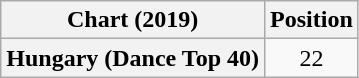<table class="wikitable plainrowheaders" style="text-align:center">
<tr>
<th scope="col">Chart (2019)</th>
<th scope="col">Position</th>
</tr>
<tr>
<th scope="row">Hungary (Dance Top 40)</th>
<td>22</td>
</tr>
</table>
